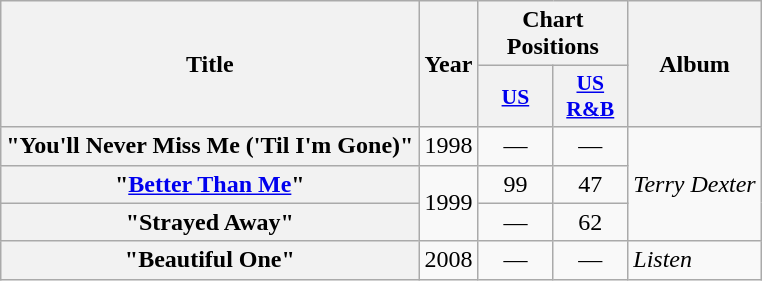<table class="wikitable plainrowheaders" style="text-align:center;">
<tr>
<th align="center" rowspan="2">Title</th>
<th align="center" rowspan="2" width="10">Year</th>
<th align="center" colspan="2" width="20">Chart Positions</th>
<th align="center" rowspan="2">Album</th>
</tr>
<tr>
<th scope="col" style="width:3em;font-size:90%;"><a href='#'>US</a><br></th>
<th scope="col" style="width:3em;font-size:90%;"><a href='#'>US R&B</a><br></th>
</tr>
<tr>
<th scope="row">"You'll Never Miss Me ('Til I'm Gone)"</th>
<td align=left valign=center>1998</td>
<td align=center valign=center>—</td>
<td align=center valign=center>—</td>
<td align=left valign=center rowspan=3><em>Terry Dexter</em></td>
</tr>
<tr>
<th scope="row">"<a href='#'>Better Than Me</a>"</th>
<td align=left valign=center rowspan=2>1999</td>
<td align=center valign=center>99</td>
<td align=center valign=center>47</td>
</tr>
<tr>
<th scope="row">"Strayed Away"</th>
<td align=center valign=center>—</td>
<td align=center valign=center>62</td>
</tr>
<tr>
<th scope="row">"Beautiful One"</th>
<td align=left valign=center>2008</td>
<td align=center valign=center>—</td>
<td align=center valign=center>—</td>
<td align=left valign=center><em>Listen</em></td>
</tr>
</table>
